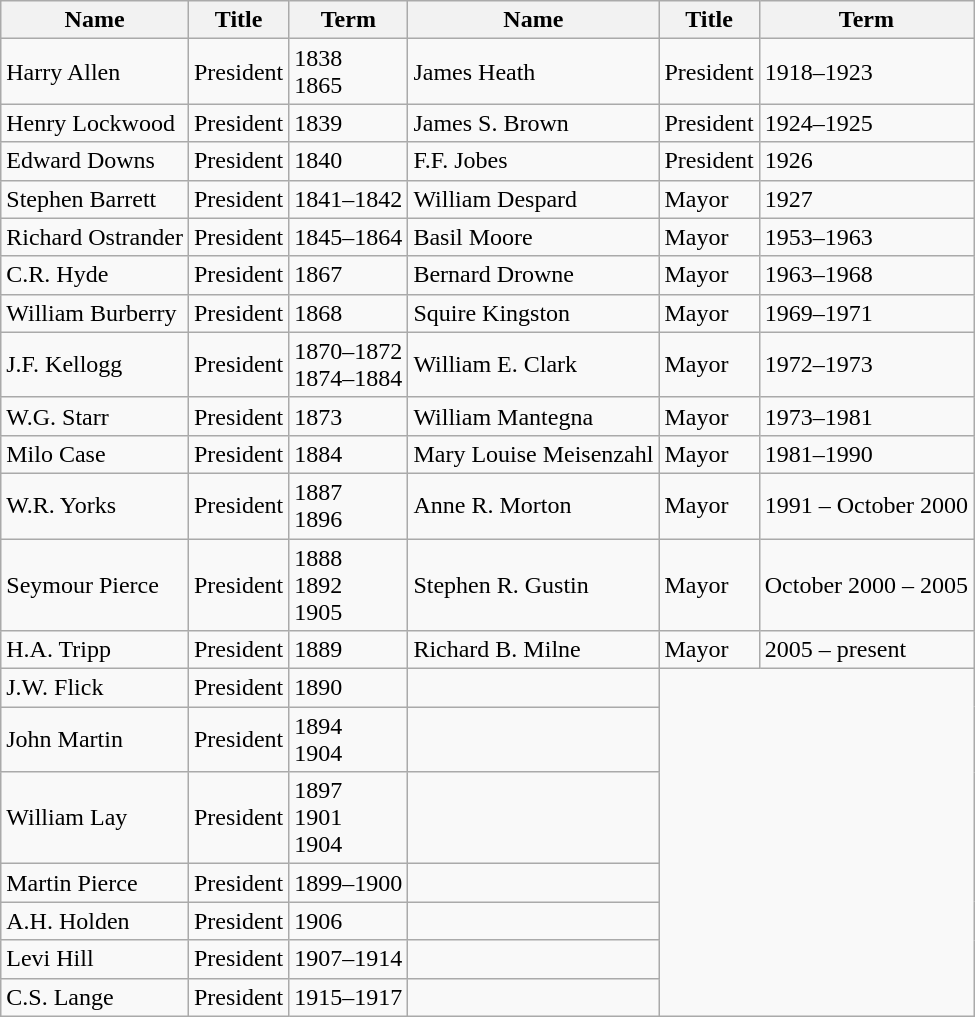<table class="wikitable">
<tr>
<th>Name</th>
<th>Title</th>
<th>Term</th>
<th>Name</th>
<th>Title</th>
<th>Term</th>
</tr>
<tr>
<td>Harry Allen</td>
<td>President</td>
<td>1838<br>1865</td>
<td>James Heath</td>
<td>President</td>
<td>1918–1923</td>
</tr>
<tr>
<td>Henry Lockwood</td>
<td>President</td>
<td>1839</td>
<td>James S. Brown</td>
<td>President</td>
<td>1924–1925</td>
</tr>
<tr>
<td>Edward Downs</td>
<td>President</td>
<td>1840</td>
<td>F.F. Jobes</td>
<td>President</td>
<td>1926</td>
</tr>
<tr>
<td>Stephen Barrett</td>
<td>President</td>
<td>1841–1842</td>
<td>William Despard</td>
<td>Mayor</td>
<td>1927</td>
</tr>
<tr>
<td>Richard Ostrander</td>
<td>President</td>
<td>1845–1864</td>
<td>Basil Moore</td>
<td>Mayor</td>
<td>1953–1963</td>
</tr>
<tr>
<td>C.R. Hyde</td>
<td>President</td>
<td>1867</td>
<td>Bernard Drowne</td>
<td>Mayor</td>
<td>1963–1968</td>
</tr>
<tr>
<td>William Burberry</td>
<td>President</td>
<td>1868</td>
<td>Squire Kingston</td>
<td>Mayor</td>
<td>1969–1971</td>
</tr>
<tr>
<td>J.F. Kellogg</td>
<td>President</td>
<td>1870–1872<br>1874–1884</td>
<td>William E. Clark</td>
<td>Mayor</td>
<td>1972–1973</td>
</tr>
<tr>
<td>W.G. Starr</td>
<td>President</td>
<td>1873</td>
<td>William Mantegna</td>
<td>Mayor</td>
<td>1973–1981</td>
</tr>
<tr>
<td>Milo Case</td>
<td>President</td>
<td>1884</td>
<td>Mary Louise Meisenzahl</td>
<td>Mayor</td>
<td>1981–1990</td>
</tr>
<tr>
<td>W.R. Yorks</td>
<td>President</td>
<td>1887<br>1896</td>
<td>Anne R. Morton</td>
<td>Mayor</td>
<td>1991 – October 2000</td>
</tr>
<tr>
<td>Seymour Pierce</td>
<td>President</td>
<td>1888<br>1892<br>1905</td>
<td>Stephen R. Gustin</td>
<td>Mayor</td>
<td>October 2000 – 2005</td>
</tr>
<tr>
<td>H.A. Tripp</td>
<td>President</td>
<td>1889</td>
<td>Richard B. Milne</td>
<td>Mayor</td>
<td>2005 – present</td>
</tr>
<tr>
<td>J.W. Flick</td>
<td>President</td>
<td>1890</td>
<td></td>
</tr>
<tr>
<td>John Martin</td>
<td>President</td>
<td>1894<br>1904</td>
<td></td>
</tr>
<tr>
<td>William Lay</td>
<td>President</td>
<td>1897<br>1901<br>1904</td>
<td></td>
</tr>
<tr>
<td>Martin Pierce</td>
<td>President</td>
<td>1899–1900</td>
<td></td>
</tr>
<tr>
<td>A.H. Holden</td>
<td>President</td>
<td>1906</td>
<td></td>
</tr>
<tr>
<td>Levi Hill</td>
<td>President</td>
<td>1907–1914</td>
<td></td>
</tr>
<tr>
<td>C.S. Lange</td>
<td>President</td>
<td>1915–1917</td>
<td></td>
</tr>
</table>
